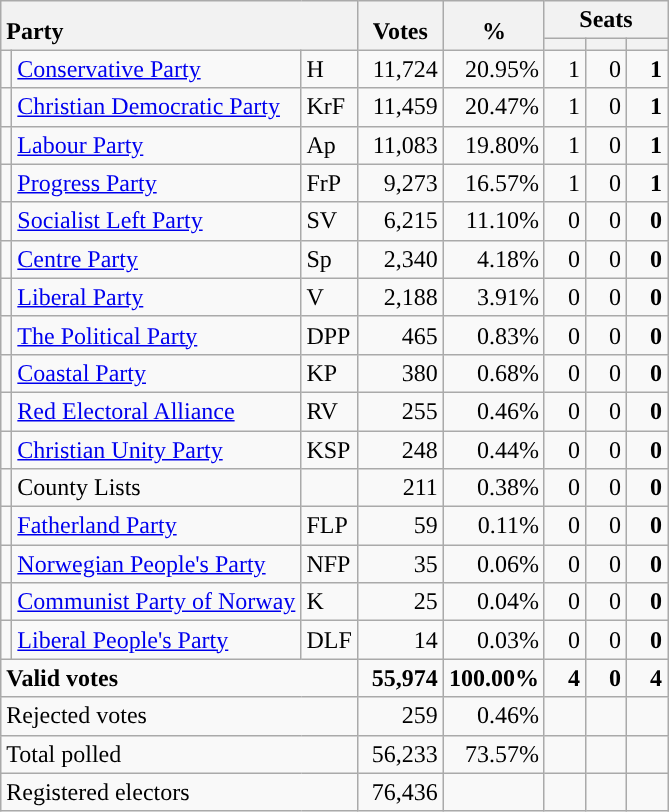<table class="wikitable" border="1" style="text-align:right;">
<tr>
<th style="text-align:left;" valign=bottom rowspan=2 colspan=3>Party</th>
<th align=center valign=bottom rowspan=2 width="50">Votes</th>
<th align=center valign=bottom rowspan=2 width="50">%</th>
<th colspan=3>Seats</th>
</tr>
<tr>
<th align=center valign=bottom width="20"><small></small></th>
<th align=center valign=bottom width="20"><small><a href='#'></a></small></th>
<th align=center valign=bottom width="20"><small></small></th>
</tr>
<tr>
<td style="color:inherit;background:"></td>
<td align=left><a href='#'>Conservative Party</a></td>
<td align=left>H</td>
<td>11,724</td>
<td>20.95%</td>
<td>1</td>
<td>0</td>
<td><strong>1</strong></td>
</tr>
<tr>
<td style="color:inherit;background:"></td>
<td align=left><a href='#'>Christian Democratic Party</a></td>
<td align=left>KrF</td>
<td>11,459</td>
<td>20.47%</td>
<td>1</td>
<td>0</td>
<td><strong>1</strong></td>
</tr>
<tr>
<td style="color:inherit;background:"></td>
<td align=left><a href='#'>Labour Party</a></td>
<td align=left>Ap</td>
<td>11,083</td>
<td>19.80%</td>
<td>1</td>
<td>0</td>
<td><strong>1</strong></td>
</tr>
<tr>
<td style="color:inherit;background:"></td>
<td align=left><a href='#'>Progress Party</a></td>
<td align=left>FrP</td>
<td>9,273</td>
<td>16.57%</td>
<td>1</td>
<td>0</td>
<td><strong>1</strong></td>
</tr>
<tr>
<td style="color:inherit;background:"></td>
<td align=left><a href='#'>Socialist Left Party</a></td>
<td align=left>SV</td>
<td>6,215</td>
<td>11.10%</td>
<td>0</td>
<td>0</td>
<td><strong>0</strong></td>
</tr>
<tr>
<td style="color:inherit;background:"></td>
<td align=left><a href='#'>Centre Party</a></td>
<td align=left>Sp</td>
<td>2,340</td>
<td>4.18%</td>
<td>0</td>
<td>0</td>
<td><strong>0</strong></td>
</tr>
<tr>
<td style="color:inherit;background:"></td>
<td align=left><a href='#'>Liberal Party</a></td>
<td align=left>V</td>
<td>2,188</td>
<td>3.91%</td>
<td>0</td>
<td>0</td>
<td><strong>0</strong></td>
</tr>
<tr>
<td style="color:inherit;background:"></td>
<td align=left><a href='#'>The Political Party</a></td>
<td align=left>DPP</td>
<td>465</td>
<td>0.83%</td>
<td>0</td>
<td>0</td>
<td><strong>0</strong></td>
</tr>
<tr>
<td style="color:inherit;background:"></td>
<td align=left><a href='#'>Coastal Party</a></td>
<td align=left>KP</td>
<td>380</td>
<td>0.68%</td>
<td>0</td>
<td>0</td>
<td><strong>0</strong></td>
</tr>
<tr>
<td style="color:inherit;background:"></td>
<td align=left><a href='#'>Red Electoral Alliance</a></td>
<td align=left>RV</td>
<td>255</td>
<td>0.46%</td>
<td>0</td>
<td>0</td>
<td><strong>0</strong></td>
</tr>
<tr>
<td style="color:inherit;background:"></td>
<td align=left><a href='#'>Christian Unity Party</a></td>
<td align=left>KSP</td>
<td>248</td>
<td>0.44%</td>
<td>0</td>
<td>0</td>
<td><strong>0</strong></td>
</tr>
<tr>
<td></td>
<td align=left>County Lists</td>
<td align=left></td>
<td>211</td>
<td>0.38%</td>
<td>0</td>
<td>0</td>
<td><strong>0</strong></td>
</tr>
<tr>
<td style="color:inherit;background:"></td>
<td align=left><a href='#'>Fatherland Party</a></td>
<td align=left>FLP</td>
<td>59</td>
<td>0.11%</td>
<td>0</td>
<td>0</td>
<td><strong>0</strong></td>
</tr>
<tr>
<td style="color:inherit;background:"></td>
<td align=left><a href='#'>Norwegian People's Party</a></td>
<td align=left>NFP</td>
<td>35</td>
<td>0.06%</td>
<td>0</td>
<td>0</td>
<td><strong>0</strong></td>
</tr>
<tr>
<td style="color:inherit;background:"></td>
<td align=left><a href='#'>Communist Party of Norway</a></td>
<td align=left>K</td>
<td>25</td>
<td>0.04%</td>
<td>0</td>
<td>0</td>
<td><strong>0</strong></td>
</tr>
<tr>
<td style="color:inherit;background:"></td>
<td align=left><a href='#'>Liberal People's Party</a></td>
<td align=left>DLF</td>
<td>14</td>
<td>0.03%</td>
<td>0</td>
<td>0</td>
<td><strong>0</strong></td>
</tr>
<tr style="font-weight:bold">
<td align=left colspan=3>Valid votes</td>
<td>55,974</td>
<td>100.00%</td>
<td>4</td>
<td>0</td>
<td>4</td>
</tr>
<tr>
<td align=left colspan=3>Rejected votes</td>
<td>259</td>
<td>0.46%</td>
<td></td>
<td></td>
<td></td>
</tr>
<tr>
<td align=left colspan=3>Total polled</td>
<td>56,233</td>
<td>73.57%</td>
<td></td>
<td></td>
<td></td>
</tr>
<tr>
<td align=left colspan=3>Registered electors</td>
<td>76,436</td>
<td></td>
<td></td>
<td></td>
<td></td>
</tr>
</table>
